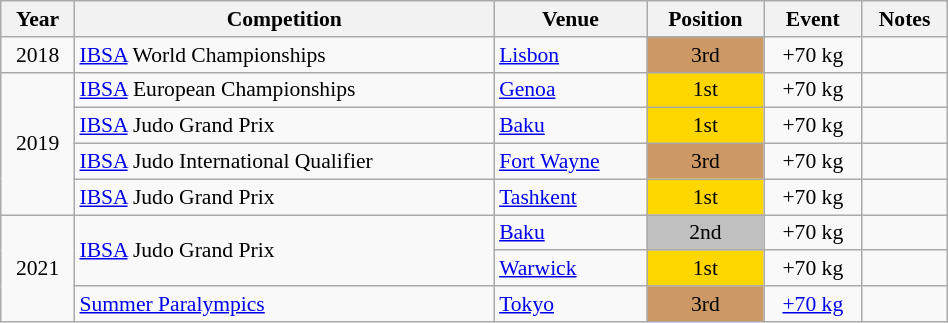<table class="wikitable" width=50% style="font-size:90%; text-align:center;">
<tr>
<th>Year</th>
<th>Competition</th>
<th>Venue</th>
<th>Position</th>
<th>Event</th>
<th>Notes</th>
</tr>
<tr>
<td>2018</td>
<td align=left><a href='#'>IBSA</a> World Championships</td>
<td align=left> <a href='#'>Lisbon</a></td>
<td bgcolor=cc9966>3rd</td>
<td>+70 kg</td>
<td></td>
</tr>
<tr>
<td rowspan=4>2019</td>
<td align=left><a href='#'>IBSA</a> European Championships</td>
<td align=left> <a href='#'>Genoa</a></td>
<td bgcolor=gold>1st</td>
<td>+70 kg</td>
<td></td>
</tr>
<tr>
<td align=left><a href='#'>IBSA</a> Judo Grand Prix</td>
<td align=left> <a href='#'>Baku</a></td>
<td bgcolor=gold>1st</td>
<td>+70 kg</td>
<td></td>
</tr>
<tr>
<td align=left><a href='#'>IBSA</a> Judo International Qualifier</td>
<td align=left> <a href='#'>Fort Wayne</a></td>
<td bgcolor=cc9966>3rd</td>
<td>+70 kg</td>
<td></td>
</tr>
<tr>
<td align=left><a href='#'>IBSA</a> Judo Grand Prix</td>
<td align=left> <a href='#'>Tashkent</a></td>
<td bgcolor=gold>1st</td>
<td>+70 kg</td>
<td></td>
</tr>
<tr>
<td rowspan=3>2021</td>
<td rowspan=2 align=left><a href='#'>IBSA</a> Judo Grand Prix</td>
<td align=left> <a href='#'>Baku</a></td>
<td bgcolor=silver>2nd</td>
<td>+70 kg</td>
<td></td>
</tr>
<tr>
<td align=left> <a href='#'>Warwick</a></td>
<td bgcolor=gold>1st</td>
<td>+70 kg</td>
<td></td>
</tr>
<tr>
<td align=left><a href='#'>Summer Paralympics</a></td>
<td align=left> <a href='#'>Tokyo</a></td>
<td bgcolor=cc9966>3rd</td>
<td><a href='#'>+70 kg</a></td>
<td></td>
</tr>
</table>
